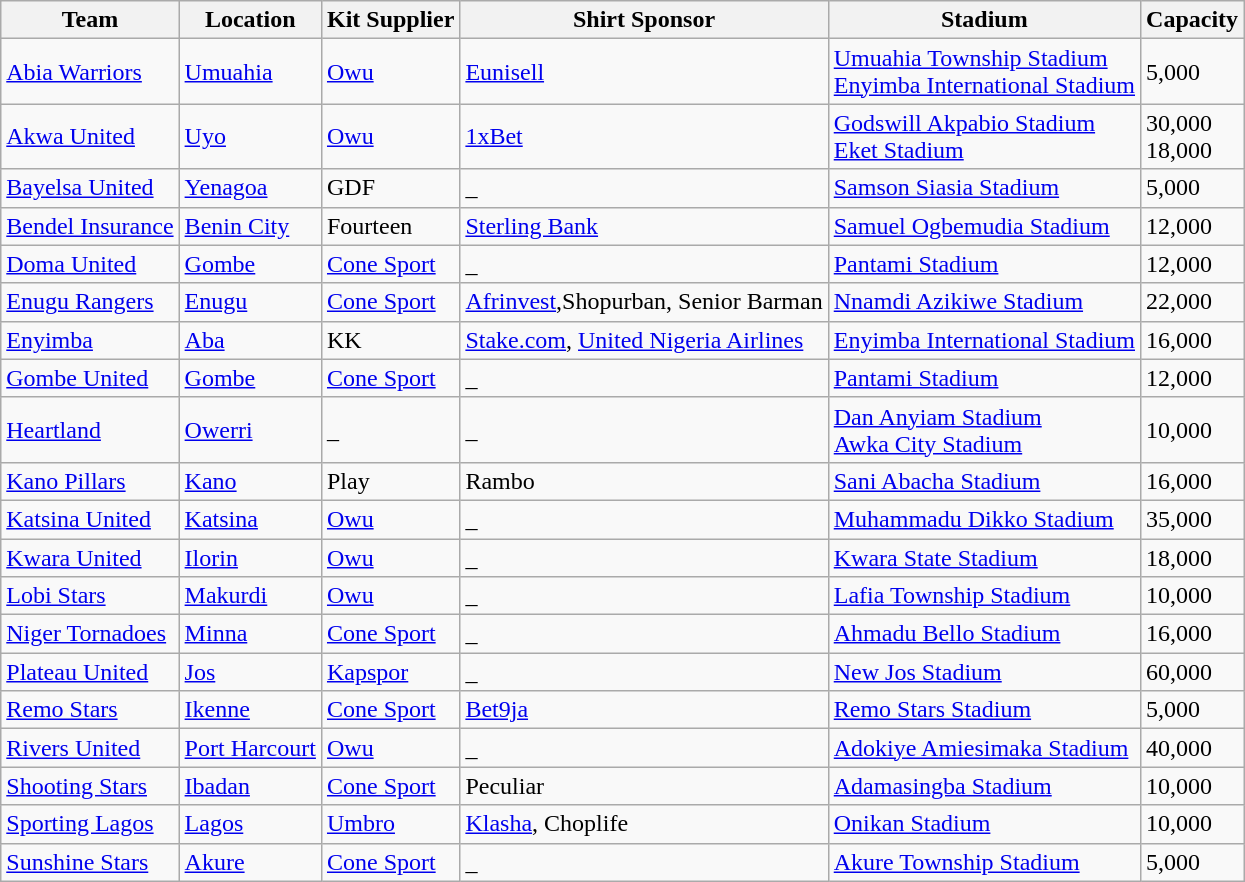<table class="wikitable sortable">
<tr>
<th>Team</th>
<th>Location</th>
<th>Kit Supplier</th>
<th>Shirt Sponsor</th>
<th>Stadium</th>
<th>Capacity</th>
</tr>
<tr>
<td><a href='#'>Abia Warriors</a></td>
<td><a href='#'>Umuahia</a></td>
<td><a href='#'>Owu</a></td>
<td><a href='#'>Eunisell</a></td>
<td><a href='#'>Umuahia Township Stadium</a><br><a href='#'>Enyimba International Stadium</a></td>
<td>5,000</td>
</tr>
<tr>
<td><a href='#'>Akwa United</a></td>
<td><a href='#'>Uyo</a></td>
<td><a href='#'>Owu</a></td>
<td><a href='#'>1xBet</a></td>
<td><a href='#'>Godswill Akpabio Stadium</a><br><a href='#'>Eket Stadium</a></td>
<td>30,000<br>18,000</td>
</tr>
<tr>
<td><a href='#'>Bayelsa United</a></td>
<td><a href='#'>Yenagoa</a></td>
<td>GDF</td>
<td>_</td>
<td><a href='#'>Samson Siasia Stadium</a></td>
<td>5,000</td>
</tr>
<tr>
<td><a href='#'>Bendel Insurance</a></td>
<td><a href='#'>Benin City</a></td>
<td>Fourteen</td>
<td><a href='#'>Sterling Bank</a></td>
<td><a href='#'>Samuel Ogbemudia Stadium</a></td>
<td>12,000</td>
</tr>
<tr>
<td><a href='#'>Doma United</a></td>
<td><a href='#'>Gombe</a></td>
<td><a href='#'>Cone Sport</a></td>
<td>_</td>
<td><a href='#'>Pantami Stadium</a></td>
<td>12,000</td>
</tr>
<tr>
<td><a href='#'>Enugu Rangers</a></td>
<td><a href='#'>Enugu</a></td>
<td><a href='#'>Cone Sport</a></td>
<td><a href='#'>Afrinvest</a>,Shopurban, Senior Barman</td>
<td><a href='#'>Nnamdi Azikiwe Stadium</a></td>
<td>22,000</td>
</tr>
<tr>
<td><a href='#'>Enyimba</a></td>
<td><a href='#'>Aba</a></td>
<td>KK</td>
<td><a href='#'>Stake.com</a>, <a href='#'>United Nigeria Airlines</a></td>
<td><a href='#'>Enyimba International Stadium</a></td>
<td>16,000</td>
</tr>
<tr>
<td><a href='#'>Gombe United</a></td>
<td><a href='#'>Gombe</a></td>
<td><a href='#'>Cone Sport</a></td>
<td>_</td>
<td><a href='#'>Pantami Stadium</a></td>
<td>12,000</td>
</tr>
<tr>
<td><a href='#'>Heartland</a></td>
<td><a href='#'>Owerri</a></td>
<td>_</td>
<td>_</td>
<td><a href='#'>Dan Anyiam Stadium</a><br><a href='#'>Awka City Stadium</a></td>
<td>10,000</td>
</tr>
<tr>
<td><a href='#'>Kano Pillars</a></td>
<td><a href='#'>Kano</a></td>
<td>Play</td>
<td>Rambo</td>
<td><a href='#'>Sani Abacha Stadium</a></td>
<td>16,000</td>
</tr>
<tr>
<td><a href='#'>Katsina United</a></td>
<td><a href='#'>Katsina</a></td>
<td><a href='#'>Owu</a></td>
<td>_</td>
<td><a href='#'>Muhammadu Dikko Stadium</a></td>
<td>35,000</td>
</tr>
<tr>
<td><a href='#'>Kwara United</a></td>
<td><a href='#'>Ilorin</a></td>
<td><a href='#'>Owu</a></td>
<td>_</td>
<td><a href='#'>Kwara State Stadium</a></td>
<td>18,000</td>
</tr>
<tr>
<td><a href='#'>Lobi Stars</a></td>
<td><a href='#'>Makurdi</a></td>
<td><a href='#'>Owu</a></td>
<td>_</td>
<td><a href='#'>Lafia Township Stadium</a></td>
<td>10,000</td>
</tr>
<tr>
<td><a href='#'>Niger Tornadoes</a></td>
<td><a href='#'>Minna</a></td>
<td><a href='#'>Cone Sport</a></td>
<td>_</td>
<td><a href='#'>Ahmadu Bello Stadium</a> </td>
<td>16,000</td>
</tr>
<tr>
<td><a href='#'>Plateau United</a></td>
<td><a href='#'>Jos</a></td>
<td><a href='#'>Kapspor</a></td>
<td>_</td>
<td><a href='#'>New Jos Stadium</a></td>
<td>60,000</td>
</tr>
<tr>
<td><a href='#'>Remo Stars</a></td>
<td><a href='#'>Ikenne</a></td>
<td><a href='#'>Cone Sport</a></td>
<td><a href='#'>Bet9ja</a></td>
<td><a href='#'>Remo Stars Stadium</a></td>
<td>5,000</td>
</tr>
<tr>
<td><a href='#'>Rivers United</a></td>
<td><a href='#'>Port Harcourt</a></td>
<td><a href='#'>Owu</a></td>
<td>_</td>
<td><a href='#'>Adokiye Amiesimaka Stadium</a></td>
<td>40,000</td>
</tr>
<tr>
<td><a href='#'>Shooting Stars</a></td>
<td><a href='#'>Ibadan</a></td>
<td><a href='#'>Cone Sport</a></td>
<td>Peculiar</td>
<td><a href='#'>Adamasingba Stadium</a></td>
<td>10,000</td>
</tr>
<tr>
<td><a href='#'>Sporting Lagos</a></td>
<td><a href='#'>Lagos</a></td>
<td><a href='#'>Umbro</a></td>
<td><a href='#'>Klasha</a>, Choplife</td>
<td><a href='#'>Onikan Stadium</a></td>
<td>10,000</td>
</tr>
<tr>
<td><a href='#'>Sunshine Stars</a></td>
<td><a href='#'>Akure</a></td>
<td><a href='#'>Cone Sport</a></td>
<td>_</td>
<td><a href='#'>Akure Township Stadium</a></td>
<td>5,000</td>
</tr>
</table>
